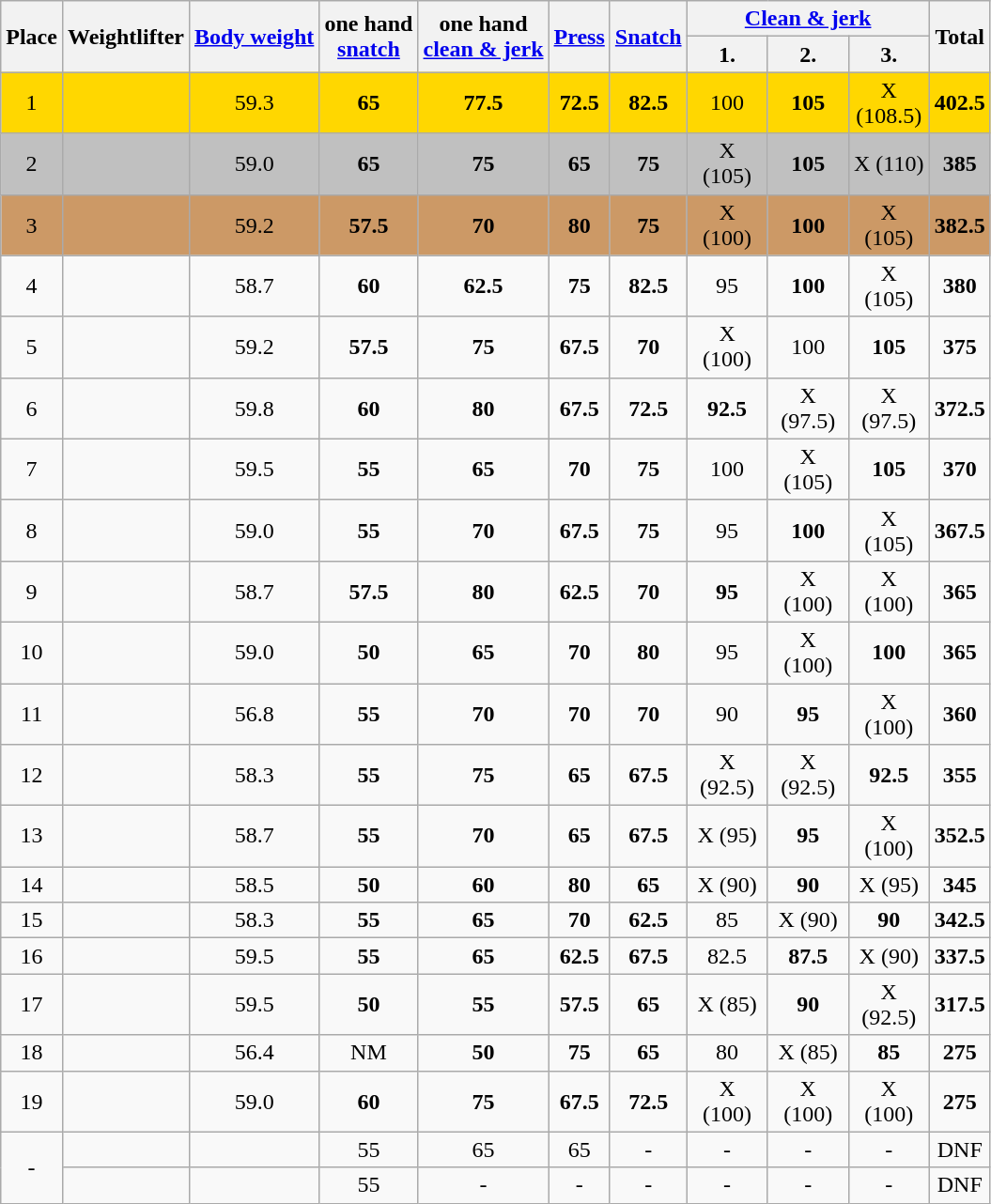<table class=wikitable style="text-align:center">
<tr>
<th rowspan=2>Place</th>
<th rowspan=2>Weightlifter</th>
<th rowspan=2><a href='#'>Body weight</a></th>
<th rowspan=2>one hand<br><a href='#'>snatch</a></th>
<th rowspan=2>one hand<br><a href='#'>clean & jerk</a></th>
<th rowspan=2><a href='#'>Press</a></th>
<th rowspan=2><a href='#'>Snatch</a></th>
<th colspan=3><a href='#'>Clean & jerk</a></th>
<th rowspan=2>Total</th>
</tr>
<tr>
<th align=center width=50>1.</th>
<th align=center width=50>2.</th>
<th align=center width=50>3.</th>
</tr>
<tr bgcolor=gold>
<td>1</td>
<td align=left></td>
<td>59.3</td>
<td><strong>65</strong></td>
<td><strong>77.5</strong></td>
<td><strong>72.5</strong></td>
<td><strong>82.5</strong></td>
<td>100</td>
<td><strong>105</strong></td>
<td>X (108.5)</td>
<td><strong>402.5</strong></td>
</tr>
<tr bgcolor=silver>
<td>2</td>
<td align=left></td>
<td>59.0</td>
<td><strong>65</strong></td>
<td><strong>75</strong></td>
<td><strong>65</strong></td>
<td><strong>75</strong></td>
<td>X (105)</td>
<td><strong>105</strong></td>
<td>X (110)</td>
<td><strong>385</strong></td>
</tr>
<tr bgcolor=cc9966>
<td>3</td>
<td align=left></td>
<td>59.2</td>
<td><strong>57.5</strong></td>
<td><strong>70</strong></td>
<td><strong>80</strong></td>
<td><strong>75</strong></td>
<td>X (100)</td>
<td><strong>100</strong></td>
<td>X (105)</td>
<td><strong>382.5</strong></td>
</tr>
<tr>
<td>4</td>
<td align=left></td>
<td>58.7</td>
<td><strong>60</strong></td>
<td><strong>62.5</strong></td>
<td><strong>75</strong></td>
<td><strong>82.5</strong></td>
<td>95</td>
<td><strong>100</strong></td>
<td>X (105)</td>
<td><strong>380</strong></td>
</tr>
<tr>
<td>5</td>
<td align=left></td>
<td>59.2</td>
<td><strong>57.5</strong></td>
<td><strong>75</strong></td>
<td><strong>67.5</strong></td>
<td><strong>70</strong></td>
<td>X (100)</td>
<td>100</td>
<td><strong>105</strong></td>
<td><strong>375</strong></td>
</tr>
<tr>
<td>6</td>
<td align=left></td>
<td>59.8</td>
<td><strong>60</strong></td>
<td><strong>80</strong></td>
<td><strong>67.5</strong></td>
<td><strong>72.5</strong></td>
<td><strong>92.5</strong></td>
<td>X (97.5)</td>
<td>X (97.5)</td>
<td><strong>372.5</strong></td>
</tr>
<tr>
<td>7</td>
<td align=left></td>
<td>59.5</td>
<td><strong>55</strong></td>
<td><strong>65</strong></td>
<td><strong>70</strong></td>
<td><strong>75</strong></td>
<td>100</td>
<td>X (105)</td>
<td><strong>105</strong></td>
<td><strong>370</strong></td>
</tr>
<tr>
<td>8</td>
<td align=left></td>
<td>59.0</td>
<td><strong>55</strong></td>
<td><strong>70</strong></td>
<td><strong>67.5</strong></td>
<td><strong>75</strong></td>
<td>95</td>
<td><strong>100</strong></td>
<td>X (105)</td>
<td><strong>367.5</strong></td>
</tr>
<tr>
<td>9</td>
<td align=left></td>
<td>58.7</td>
<td><strong>57.5</strong></td>
<td><strong>80</strong></td>
<td><strong>62.5</strong></td>
<td><strong>70</strong></td>
<td><strong>95</strong></td>
<td>X (100)</td>
<td>X (100)</td>
<td><strong>365</strong></td>
</tr>
<tr>
<td>10</td>
<td align=left></td>
<td>59.0</td>
<td><strong>50</strong></td>
<td><strong>65</strong></td>
<td><strong>70</strong></td>
<td><strong>80</strong></td>
<td>95</td>
<td>X (100)</td>
<td><strong>100</strong></td>
<td><strong>365</strong></td>
</tr>
<tr>
<td>11</td>
<td align=left></td>
<td>56.8</td>
<td><strong>55</strong></td>
<td><strong>70</strong></td>
<td><strong>70</strong></td>
<td><strong>70</strong></td>
<td>90</td>
<td><strong>95</strong></td>
<td>X (100)</td>
<td><strong>360</strong></td>
</tr>
<tr>
<td>12</td>
<td align=left></td>
<td>58.3</td>
<td><strong>55</strong></td>
<td><strong>75</strong></td>
<td><strong>65</strong></td>
<td><strong>67.5</strong></td>
<td>X (92.5)</td>
<td>X (92.5)</td>
<td><strong>92.5</strong></td>
<td><strong>355</strong></td>
</tr>
<tr>
<td>13</td>
<td align=left></td>
<td>58.7</td>
<td><strong>55</strong></td>
<td><strong>70</strong></td>
<td><strong>65</strong></td>
<td><strong>67.5</strong></td>
<td>X (95)</td>
<td><strong>95</strong></td>
<td>X (100)</td>
<td><strong>352.5</strong></td>
</tr>
<tr>
<td>14</td>
<td align=left></td>
<td>58.5</td>
<td><strong>50</strong></td>
<td><strong>60</strong></td>
<td><strong>80</strong></td>
<td><strong>65</strong></td>
<td>X (90)</td>
<td><strong>90</strong></td>
<td>X (95)</td>
<td><strong>345</strong></td>
</tr>
<tr>
<td>15</td>
<td align=left></td>
<td>58.3</td>
<td><strong>55</strong></td>
<td><strong>65</strong></td>
<td><strong>70</strong></td>
<td><strong>62.5</strong></td>
<td>85</td>
<td>X (90)</td>
<td><strong>90</strong></td>
<td><strong>342.5</strong></td>
</tr>
<tr>
<td>16</td>
<td align=left></td>
<td>59.5</td>
<td><strong>55</strong></td>
<td><strong>65</strong></td>
<td><strong>62.5</strong></td>
<td><strong>67.5</strong></td>
<td>82.5</td>
<td><strong>87.5</strong></td>
<td>X (90)</td>
<td><strong>337.5</strong></td>
</tr>
<tr>
<td>17</td>
<td align=left></td>
<td>59.5</td>
<td><strong>50</strong></td>
<td><strong>55</strong></td>
<td><strong>57.5</strong></td>
<td><strong>65</strong></td>
<td>X (85)</td>
<td><strong>90</strong></td>
<td>X (92.5)</td>
<td><strong>317.5</strong></td>
</tr>
<tr>
<td>18</td>
<td align=left></td>
<td>56.4</td>
<td>NM</td>
<td><strong>50</strong></td>
<td><strong>75</strong></td>
<td><strong>65</strong></td>
<td>80</td>
<td>X (85)</td>
<td><strong>85</strong></td>
<td><strong>275</strong></td>
</tr>
<tr>
<td>19</td>
<td align=left></td>
<td>59.0</td>
<td><strong>60</strong></td>
<td><strong>75</strong></td>
<td><strong>67.5</strong></td>
<td><strong>72.5</strong></td>
<td>X (100)</td>
<td>X (100)</td>
<td>X (100)</td>
<td><strong>275</strong></td>
</tr>
<tr>
<td rowspan=2>-</td>
<td align=left></td>
<td></td>
<td>55</td>
<td>65</td>
<td>65</td>
<td>-</td>
<td>-</td>
<td>-</td>
<td>-</td>
<td>DNF</td>
</tr>
<tr>
<td align=left></td>
<td></td>
<td>55</td>
<td>-</td>
<td>-</td>
<td>-</td>
<td>-</td>
<td>-</td>
<td>-</td>
<td>DNF</td>
</tr>
</table>
